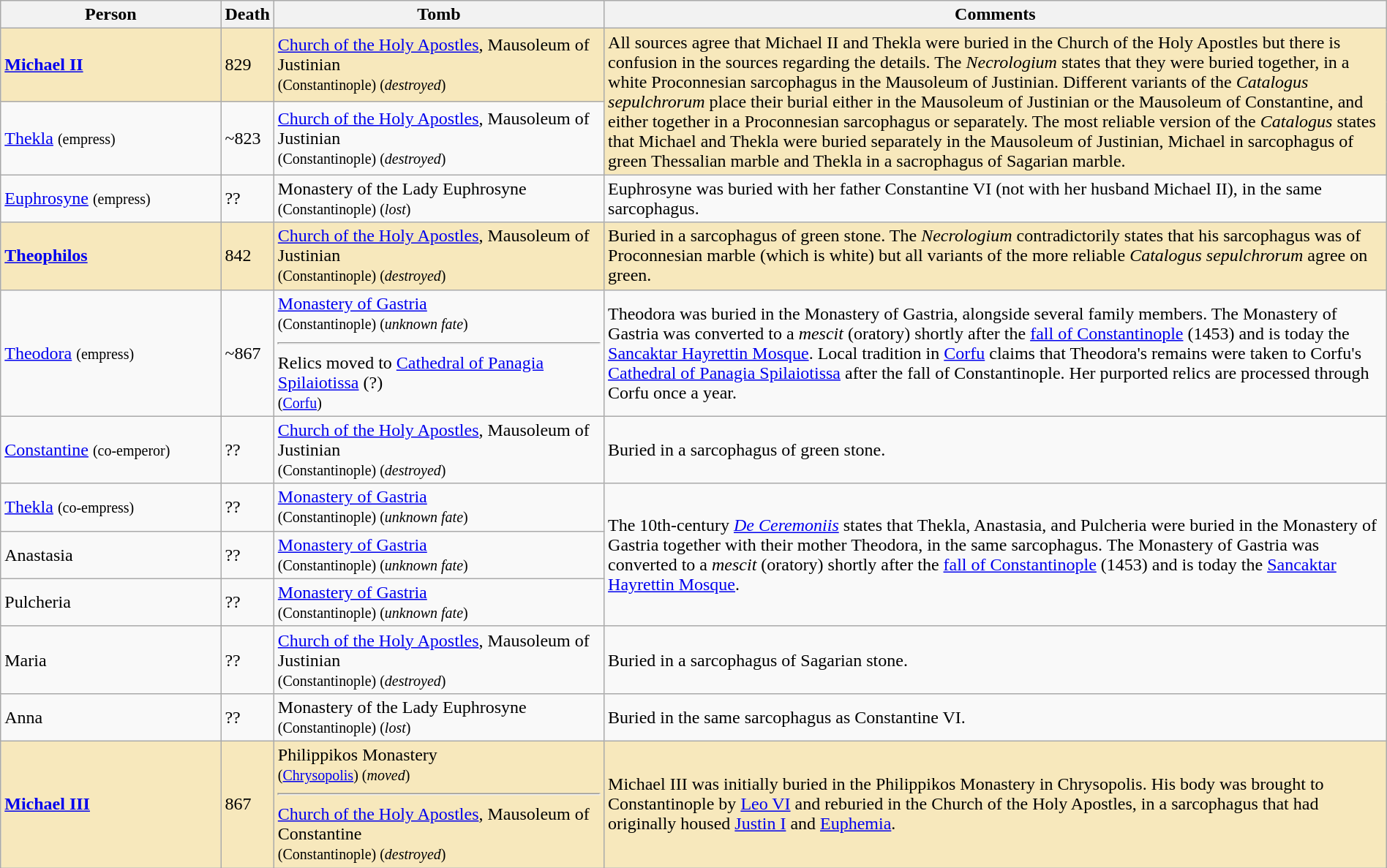<table class="wikitable plainrowheaders" style="width:100%;">
<tr>
<th scope="col" width="16%">Person</th>
<th scope="col" width="3%">Death</th>
<th scope="col" width="24%">Tomb</th>
<th scope="col" width="57%">Comments</th>
</tr>
<tr style="background:#f7e8bc;">
<td><strong><a href='#'>Michael II</a></strong></td>
<td>829</td>
<td><a href='#'>Church of the Holy Apostles</a>, Mausoleum of Justinian<br><small>(Constantinople) (<em>destroyed</em>)</small></td>
<td rowspan=2>All sources agree that Michael II and Thekla were buried in the Church of the Holy Apostles but there is confusion in the sources regarding the details. The <em>Necrologium</em> states that they were buried together, in a white Proconnesian sarcophagus in the Mausoleum of Justinian. Different variants of the <em>Catalogus sepulchrorum</em> place their burial either in the Mausoleum of Justinian or the Mausoleum of Constantine, and either together in a Proconnesian sarcophagus or separately. The most reliable version of the <em>Catalogus</em> states that Michael and Thekla were buried separately in the Mausoleum of Justinian, Michael in sarcophagus of green Thessalian marble and Thekla in a sacrophagus of Sagarian marble.</td>
</tr>
<tr>
<td><a href='#'>Thekla</a> <small>(empress)</small></td>
<td>~823</td>
<td><a href='#'>Church of the Holy Apostles</a>, Mausoleum of Justinian<br><small>(Constantinople) (<em>destroyed</em>)</small></td>
</tr>
<tr>
<td><a href='#'>Euphrosyne</a> <small>(empress)</small></td>
<td>??</td>
<td>Monastery of the Lady Euphrosyne<br><small>(Constantinople) (<em>lost</em>)</small></td>
<td>Euphrosyne was buried with her father Constantine VI (not with her husband Michael II), in the same sarcophagus.</td>
</tr>
<tr style="background:#f7e8bc;">
<td><strong><a href='#'>Theophilos</a></strong></td>
<td>842</td>
<td><a href='#'>Church of the Holy Apostles</a>, Mausoleum of Justinian<br><small>(Constantinople) (<em>destroyed</em>)</small></td>
<td>Buried in a sarcophagus of green stone. The <em>Necrologium</em> contradictorily states that his sarcophagus was of Proconnesian marble (which is white) but all variants of the more reliable <em>Catalogus sepulchrorum</em> agree on green.</td>
</tr>
<tr>
<td><a href='#'>Theodora</a> <small>(empress)</small></td>
<td>~867</td>
<td><a href='#'>Monastery of Gastria</a><br><small>(Constantinople) (<em>unknown fate</em>)</small><hr>Relics moved to <a href='#'>Cathedral of Panagia Spilaiotissa</a> (?)<br><small>(<a href='#'>Corfu</a>)</small></td>
<td>Theodora was buried in the Monastery of Gastria, alongside several family members. The Monastery of Gastria was converted to a <em>mescit</em> (oratory) shortly after the <a href='#'>fall of Constantinople</a> (1453) and is today the <a href='#'>Sancaktar Hayrettin Mosque</a>. Local tradition in <a href='#'>Corfu</a> claims that Theodora's remains were taken to Corfu's <a href='#'>Cathedral of Panagia Spilaiotissa</a> after the fall of Constantinople. Her purported relics are processed through Corfu once a year.</td>
</tr>
<tr>
<td><a href='#'>Constantine</a> <small>(co-emperor)</small></td>
<td>??</td>
<td><a href='#'>Church of the Holy Apostles</a>, Mausoleum of Justinian<br><small>(Constantinople) (<em>destroyed</em>)</small></td>
<td>Buried in a sarcophagus of green stone.</td>
</tr>
<tr>
<td><a href='#'>Thekla</a> <small>(co-empress)</small></td>
<td>??</td>
<td><a href='#'>Monastery of Gastria</a><br><small>(Constantinople) (<em>unknown fate</em>)</small></td>
<td rowspan=3>The 10th-century <em><a href='#'>De Ceremoniis</a></em> states that Thekla, Anastasia, and Pulcheria were buried in the Monastery of Gastria together with their mother Theodora, in the same sarcophagus. The Monastery of Gastria was converted to a <em>mescit</em> (oratory) shortly after the <a href='#'>fall of Constantinople</a> (1453) and is today the <a href='#'>Sancaktar Hayrettin Mosque</a>.</td>
</tr>
<tr>
<td>Anastasia</td>
<td>??</td>
<td><a href='#'>Monastery of Gastria</a><br><small>(Constantinople) (<em>unknown fate</em>)</small></td>
</tr>
<tr>
<td>Pulcheria</td>
<td>??</td>
<td><a href='#'>Monastery of Gastria</a><br><small>(Constantinople) (<em>unknown fate</em>)</small></td>
</tr>
<tr>
<td>Maria</td>
<td>??</td>
<td><a href='#'>Church of the Holy Apostles</a>, Mausoleum of Justinian<br><small>(Constantinople) (<em>destroyed</em>)</small></td>
<td>Buried in a sarcophagus of Sagarian stone.</td>
</tr>
<tr>
<td>Anna</td>
<td>??</td>
<td>Monastery of the Lady Euphrosyne<br><small>(Constantinople) (<em>lost</em>)</small></td>
<td>Buried in the same sarcophagus as Constantine VI.</td>
</tr>
<tr style="background:#f7e8bc;">
<td><strong><a href='#'>Michael III</a></strong></td>
<td>867</td>
<td>Philippikos Monastery<br><small>(<a href='#'>Chrysopolis</a>) (<em>moved</em>)</small><hr><a href='#'>Church of the Holy Apostles</a>, Mausoleum of Constantine<br><small>(Constantinople) (<em>destroyed</em>)</small></td>
<td>Michael III was initially buried in the Philippikos Monastery in Chrysopolis. His body was brought to Constantinople by <a href='#'>Leo VI</a> and reburied in the Church of the Holy Apostles, in a sarcophagus that had originally housed <a href='#'>Justin I</a> and <a href='#'>Euphemia</a>.</td>
</tr>
</table>
